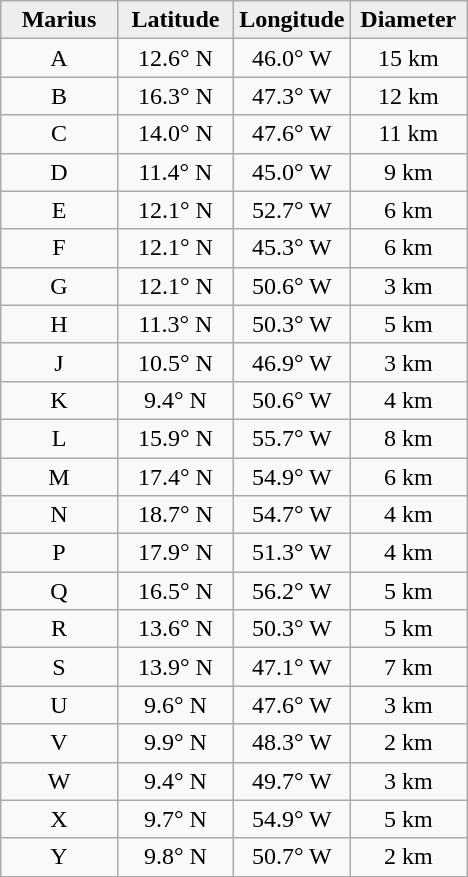<table class="wikitable">
<tr>
<th width="25%" style="background:#eeeeee;">Marius</th>
<th width="25%" style="background:#eeeeee;">Latitude</th>
<th width="25%" style="background:#eeeeee;">Longitude</th>
<th width="25%" style="background:#eeeeee;">Diameter</th>
</tr>
<tr>
<td align="center">A</td>
<td align="center">12.6° N</td>
<td align="center">46.0° W</td>
<td align="center">15 km</td>
</tr>
<tr>
<td align="center">B</td>
<td align="center">16.3° N</td>
<td align="center">47.3° W</td>
<td align="center">12 km</td>
</tr>
<tr>
<td align="center">C</td>
<td align="center">14.0° N</td>
<td align="center">47.6° W</td>
<td align="center">11 km</td>
</tr>
<tr>
<td align="center">D</td>
<td align="center">11.4° N</td>
<td align="center">45.0° W</td>
<td align="center">9 km</td>
</tr>
<tr>
<td align="center">E</td>
<td align="center">12.1° N</td>
<td align="center">52.7° W</td>
<td align="center">6 km</td>
</tr>
<tr>
<td align="center">F</td>
<td align="center">12.1° N</td>
<td align="center">45.3° W</td>
<td align="center">6 km</td>
</tr>
<tr>
<td align="center">G</td>
<td align="center">12.1° N</td>
<td align="center">50.6° W</td>
<td align="center">3 km</td>
</tr>
<tr>
<td align="center">H</td>
<td align="center">11.3° N</td>
<td align="center">50.3° W</td>
<td align="center">5 km</td>
</tr>
<tr>
<td align="center">J</td>
<td align="center">10.5° N</td>
<td align="center">46.9° W</td>
<td align="center">3 km</td>
</tr>
<tr>
<td align="center">K</td>
<td align="center">9.4° N</td>
<td align="center">50.6° W</td>
<td align="center">4 km</td>
</tr>
<tr>
<td align="center">L</td>
<td align="center">15.9° N</td>
<td align="center">55.7° W</td>
<td align="center">8 km</td>
</tr>
<tr>
<td align="center">M</td>
<td align="center">17.4° N</td>
<td align="center">54.9° W</td>
<td align="center">6 km</td>
</tr>
<tr>
<td align="center">N</td>
<td align="center">18.7° N</td>
<td align="center">54.7° W</td>
<td align="center">4 km</td>
</tr>
<tr>
<td align="center">P</td>
<td align="center">17.9° N</td>
<td align="center">51.3° W</td>
<td align="center">4 km</td>
</tr>
<tr>
<td align="center">Q</td>
<td align="center">16.5° N</td>
<td align="center">56.2° W</td>
<td align="center">5 km</td>
</tr>
<tr>
<td align="center">R</td>
<td align="center">13.6° N</td>
<td align="center">50.3° W</td>
<td align="center">5 km</td>
</tr>
<tr>
<td align="center">S</td>
<td align="center">13.9° N</td>
<td align="center">47.1° W</td>
<td align="center">7 km</td>
</tr>
<tr>
<td align="center">U</td>
<td align="center">9.6° N</td>
<td align="center">47.6° W</td>
<td align="center">3 km</td>
</tr>
<tr>
<td align="center">V</td>
<td align="center">9.9° N</td>
<td align="center">48.3° W</td>
<td align="center">2 km</td>
</tr>
<tr>
<td align="center">W</td>
<td align="center">9.4° N</td>
<td align="center">49.7° W</td>
<td align="center">3 km</td>
</tr>
<tr>
<td align="center">X</td>
<td align="center">9.7° N</td>
<td align="center">54.9° W</td>
<td align="center">5 km</td>
</tr>
<tr>
<td align="center">Y</td>
<td align="center">9.8° N</td>
<td align="center">50.7° W</td>
<td align="center">2 km</td>
</tr>
</table>
